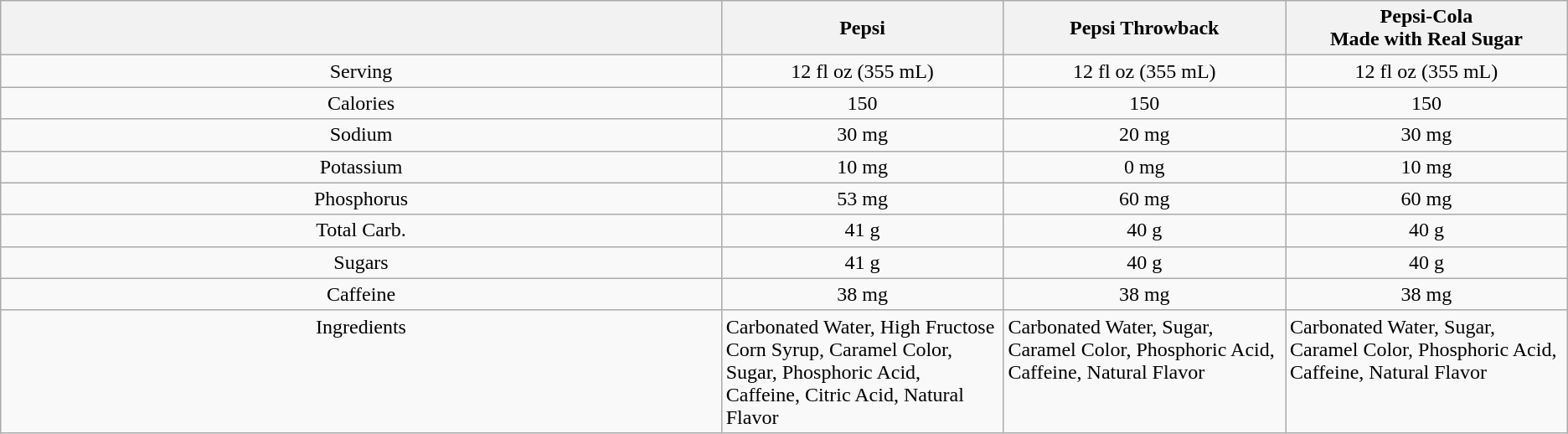<table class="wikitable" style="text-align:center;">
<tr>
<th></th>
<th style="width:18%;">Pepsi</th>
<th style="width:18%;">Pepsi Throwback</th>
<th style="width:18%;">Pepsi-Cola<br> Made with Real Sugar</th>
</tr>
<tr>
<td>Serving</td>
<td>12 fl oz (355 mL)</td>
<td>12 fl oz (355 mL)</td>
<td>12 fl oz (355 mL)</td>
</tr>
<tr>
<td>Calories</td>
<td>150</td>
<td>150</td>
<td>150</td>
</tr>
<tr>
<td>Sodium</td>
<td>30 mg</td>
<td>20 mg</td>
<td>30 mg</td>
</tr>
<tr>
<td>Potassium</td>
<td>10 mg</td>
<td>0 mg</td>
<td>10 mg</td>
</tr>
<tr>
<td>Phosphorus</td>
<td>53 mg</td>
<td>60 mg</td>
<td>60 mg</td>
</tr>
<tr>
<td>Total Carb.</td>
<td>41 g</td>
<td>40 g</td>
<td>40 g</td>
</tr>
<tr>
<td>Sugars</td>
<td>41 g</td>
<td>40 g</td>
<td>40 g</td>
</tr>
<tr>
<td>Caffeine</td>
<td>38 mg</td>
<td>38 mg</td>
<td>38 mg</td>
</tr>
<tr style="vertical-align:top;">
<td>Ingredients</td>
<td style="text-align:left;">Carbonated Water, High Fructose Corn Syrup, Caramel Color, Sugar, Phosphoric Acid, Caffeine, Citric Acid, Natural Flavor</td>
<td style="text-align:left;">Carbonated Water, Sugar, Caramel Color, Phosphoric Acid, Caffeine, Natural Flavor</td>
<td style="text-align:left;">Carbonated Water, Sugar, Caramel Color, Phosphoric Acid, Caffeine, Natural Flavor</td>
</tr>
</table>
